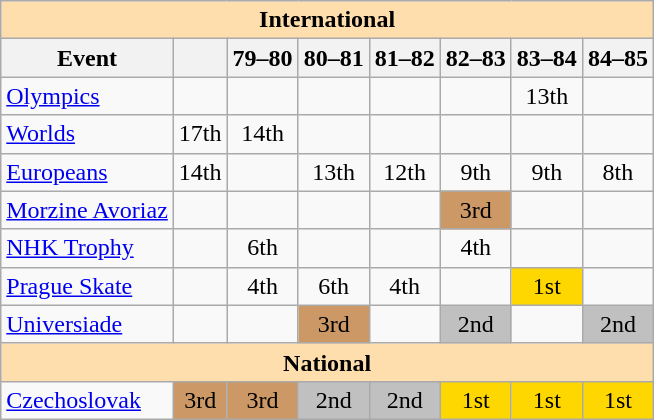<table class="wikitable" style="text-align:center">
<tr>
<th style="background-color: #ffdead; " colspan=8 align=center>International</th>
</tr>
<tr>
<th>Event</th>
<th></th>
<th>79–80</th>
<th>80–81</th>
<th>81–82</th>
<th>82–83</th>
<th>83–84</th>
<th>84–85</th>
</tr>
<tr>
<td align=left><a href='#'>Olympics</a></td>
<td></td>
<td></td>
<td></td>
<td></td>
<td></td>
<td>13th</td>
<td></td>
</tr>
<tr>
<td align=left><a href='#'>Worlds</a></td>
<td>17th</td>
<td>14th</td>
<td></td>
<td></td>
<td></td>
<td></td>
<td></td>
</tr>
<tr>
<td align=left><a href='#'>Europeans</a></td>
<td>14th</td>
<td></td>
<td>13th</td>
<td>12th</td>
<td>9th</td>
<td>9th</td>
<td>8th</td>
</tr>
<tr>
<td align=left><a href='#'>Morzine Avoriaz</a></td>
<td></td>
<td></td>
<td></td>
<td></td>
<td bgcolor=cc9966>3rd</td>
<td></td>
<td></td>
</tr>
<tr>
<td align=left><a href='#'>NHK Trophy</a></td>
<td></td>
<td>6th</td>
<td></td>
<td></td>
<td>4th</td>
<td></td>
<td></td>
</tr>
<tr>
<td align=left><a href='#'>Prague Skate</a></td>
<td></td>
<td>4th</td>
<td>6th</td>
<td>4th</td>
<td></td>
<td bgcolor=gold>1st</td>
<td></td>
</tr>
<tr>
<td align=left><a href='#'>Universiade</a></td>
<td></td>
<td></td>
<td bgcolor=cc9966>3rd</td>
<td></td>
<td bgcolor=silver>2nd</td>
<td></td>
<td bgcolor=silver>2nd</td>
</tr>
<tr>
<th style="background-color: #ffdead; " colspan=8 align=center>National</th>
</tr>
<tr>
<td align=left><a href='#'>Czechoslovak</a></td>
<td bgcolor=cc9966>3rd</td>
<td bgcolor=cc9966>3rd</td>
<td bgcolor=silver>2nd</td>
<td bgcolor=silver>2nd</td>
<td bgcolor=gold>1st</td>
<td bgcolor=gold>1st</td>
<td bgcolor=gold>1st</td>
</tr>
</table>
